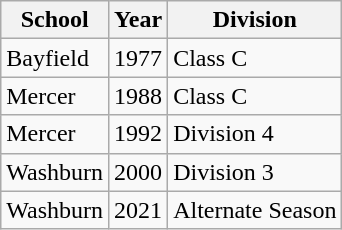<table class="wikitable">
<tr>
<th>School</th>
<th>Year</th>
<th>Division</th>
</tr>
<tr>
<td>Bayfield</td>
<td>1977</td>
<td>Class C</td>
</tr>
<tr>
<td>Mercer</td>
<td>1988</td>
<td>Class C</td>
</tr>
<tr>
<td>Mercer</td>
<td>1992</td>
<td>Division 4</td>
</tr>
<tr>
<td>Washburn</td>
<td>2000</td>
<td>Division 3</td>
</tr>
<tr>
<td>Washburn</td>
<td>2021</td>
<td>Alternate Season</td>
</tr>
</table>
